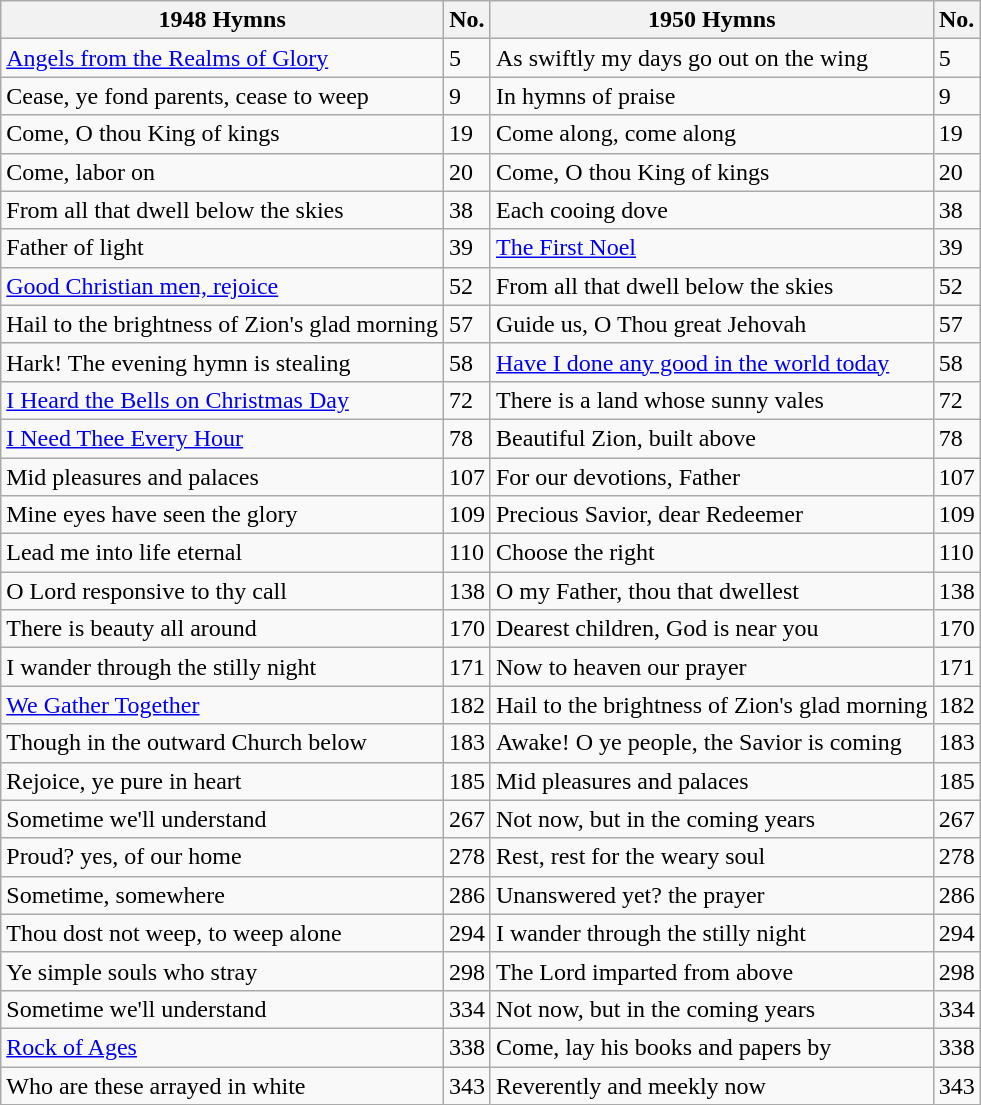<table class="wikitable">
<tr>
<th>1948 Hymns</th>
<th>No.</th>
<th>1950 Hymns</th>
<th>No.</th>
</tr>
<tr>
<td><a href='#'>Angels from the Realms of Glory</a></td>
<td>5</td>
<td>As swiftly my days go out on the wing</td>
<td>5</td>
</tr>
<tr>
<td>Cease, ye fond parents, cease to weep</td>
<td>9</td>
<td>In hymns of praise</td>
<td>9</td>
</tr>
<tr>
<td>Come, O thou King of kings</td>
<td>19</td>
<td>Come along, come along</td>
<td>19</td>
</tr>
<tr>
<td>Come, labor on</td>
<td>20</td>
<td>Come, O thou King of kings</td>
<td>20</td>
</tr>
<tr>
<td>From all that dwell below the skies</td>
<td>38</td>
<td>Each cooing dove</td>
<td>38</td>
</tr>
<tr>
<td>Father of light</td>
<td>39</td>
<td><a href='#'>The First Noel</a></td>
<td>39</td>
</tr>
<tr>
<td><a href='#'>Good Christian men, rejoice</a></td>
<td>52</td>
<td>From all that dwell below the skies</td>
<td>52</td>
</tr>
<tr>
<td>Hail to the brightness of Zion's glad morning</td>
<td>57</td>
<td>Guide us, O Thou great Jehovah</td>
<td>57</td>
</tr>
<tr>
<td>Hark! The evening hymn is stealing</td>
<td>58</td>
<td><a href='#'>Have I done any good in the world today</a></td>
<td>58</td>
</tr>
<tr>
<td><a href='#'>I Heard the Bells on Christmas Day</a></td>
<td>72</td>
<td>There is a land whose sunny vales</td>
<td>72</td>
</tr>
<tr>
<td><a href='#'>I Need Thee Every Hour</a></td>
<td>78</td>
<td>Beautiful Zion, built above</td>
<td>78</td>
</tr>
<tr>
<td>Mid pleasures and palaces</td>
<td>107</td>
<td>For our devotions, Father</td>
<td>107</td>
</tr>
<tr>
<td>Mine eyes have seen the glory</td>
<td>109</td>
<td>Precious Savior, dear Redeemer</td>
<td>109</td>
</tr>
<tr>
<td>Lead me into life eternal</td>
<td>110</td>
<td>Choose the right</td>
<td>110</td>
</tr>
<tr>
<td>O Lord responsive to thy call</td>
<td>138</td>
<td>O my Father, thou that dwellest</td>
<td>138</td>
</tr>
<tr>
<td>There is beauty all around</td>
<td>170</td>
<td>Dearest children, God is near you</td>
<td>170</td>
</tr>
<tr>
<td>I wander through the stilly night</td>
<td>171</td>
<td>Now to heaven our prayer</td>
<td>171</td>
</tr>
<tr>
<td><a href='#'>We Gather Together</a></td>
<td>182</td>
<td>Hail to the brightness of Zion's glad morning</td>
<td>182</td>
</tr>
<tr>
<td>Though in the outward Church below</td>
<td>183</td>
<td>Awake! O ye people, the Savior is coming</td>
<td>183</td>
</tr>
<tr>
<td>Rejoice, ye pure in heart</td>
<td>185</td>
<td>Mid pleasures and palaces</td>
<td>185</td>
</tr>
<tr>
<td>Sometime we'll understand</td>
<td>267</td>
<td>Not now, but in the coming years</td>
<td>267</td>
</tr>
<tr>
<td>Proud? yes, of our home</td>
<td>278</td>
<td>Rest, rest for the weary soul</td>
<td>278</td>
</tr>
<tr>
<td>Sometime, somewhere</td>
<td>286</td>
<td>Unanswered yet? the prayer</td>
<td>286</td>
</tr>
<tr>
<td>Thou dost not weep, to weep alone</td>
<td>294</td>
<td>I wander through the stilly night</td>
<td>294</td>
</tr>
<tr>
<td>Ye simple souls who stray</td>
<td>298</td>
<td>The Lord imparted from above</td>
<td>298</td>
</tr>
<tr>
<td>Sometime we'll understand</td>
<td>334</td>
<td>Not now, but in the coming years</td>
<td>334</td>
</tr>
<tr>
<td><a href='#'>Rock of Ages</a></td>
<td>338</td>
<td>Come, lay his books and papers by</td>
<td>338</td>
</tr>
<tr>
<td>Who are these arrayed in white</td>
<td>343</td>
<td>Reverently and meekly now</td>
<td>343</td>
</tr>
</table>
